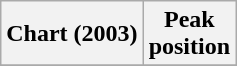<table class="wikitable sortable plainrowheaders" style="text-align:center">
<tr>
<th scope="col">Chart (2003)</th>
<th scope="col">Peak<br>position</th>
</tr>
<tr>
</tr>
</table>
